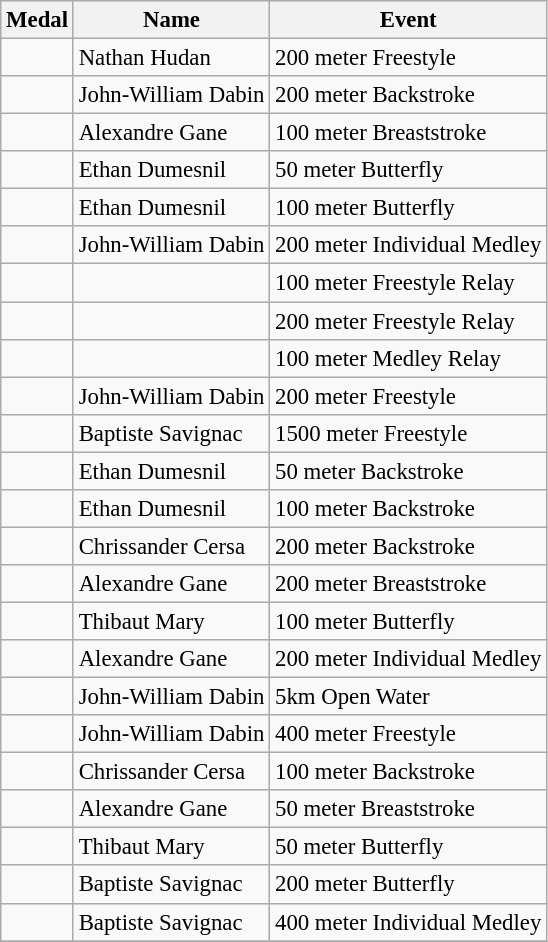<table class="wikitable sortable" style="font-size: 95%;">
<tr>
<th>Medal</th>
<th>Name</th>
<th>Event</th>
</tr>
<tr>
<td></td>
<td>Nathan Hudan</td>
<td>200 meter Freestyle</td>
</tr>
<tr>
<td></td>
<td>John-William Dabin</td>
<td>200 meter Backstroke</td>
</tr>
<tr>
<td></td>
<td>Alexandre Gane</td>
<td>100 meter Breaststroke</td>
</tr>
<tr>
<td></td>
<td>Ethan Dumesnil</td>
<td>50 meter Butterfly</td>
</tr>
<tr>
<td></td>
<td>Ethan Dumesnil</td>
<td>100 meter Butterfly</td>
</tr>
<tr>
<td></td>
<td>John-William Dabin</td>
<td>200 meter Individual Medley</td>
</tr>
<tr>
<td></td>
<td></td>
<td>100 meter Freestyle Relay</td>
</tr>
<tr>
<td></td>
<td></td>
<td>200 meter Freestyle Relay</td>
</tr>
<tr>
<td></td>
<td></td>
<td>100 meter Medley Relay</td>
</tr>
<tr>
<td></td>
<td>John-William Dabin</td>
<td>200 meter Freestyle</td>
</tr>
<tr>
<td></td>
<td>Baptiste Savignac</td>
<td>1500 meter Freestyle</td>
</tr>
<tr>
<td></td>
<td>Ethan Dumesnil</td>
<td>50 meter Backstroke</td>
</tr>
<tr>
<td></td>
<td>Ethan Dumesnil</td>
<td>100 meter Backstroke</td>
</tr>
<tr>
<td></td>
<td>Chrissander Cersa</td>
<td>200 meter Backstroke</td>
</tr>
<tr>
<td></td>
<td>Alexandre Gane</td>
<td>200 meter Breaststroke</td>
</tr>
<tr>
<td></td>
<td>Thibaut Mary</td>
<td>100 meter Butterfly</td>
</tr>
<tr>
<td></td>
<td>Alexandre Gane</td>
<td>200 meter Individual Medley</td>
</tr>
<tr>
<td></td>
<td>John-William Dabin</td>
<td>5km Open Water</td>
</tr>
<tr>
<td></td>
<td>John-William Dabin</td>
<td>400 meter Freestyle</td>
</tr>
<tr>
<td></td>
<td>Chrissander Cersa</td>
<td>100 meter Backstroke</td>
</tr>
<tr>
<td></td>
<td>Alexandre Gane</td>
<td>50 meter Breaststroke</td>
</tr>
<tr>
<td></td>
<td>Thibaut Mary</td>
<td>50 meter Butterfly</td>
</tr>
<tr>
<td></td>
<td>Baptiste Savignac</td>
<td>200 meter Butterfly</td>
</tr>
<tr>
<td></td>
<td>Baptiste Savignac</td>
<td>400 meter Individual Medley</td>
</tr>
<tr>
</tr>
</table>
